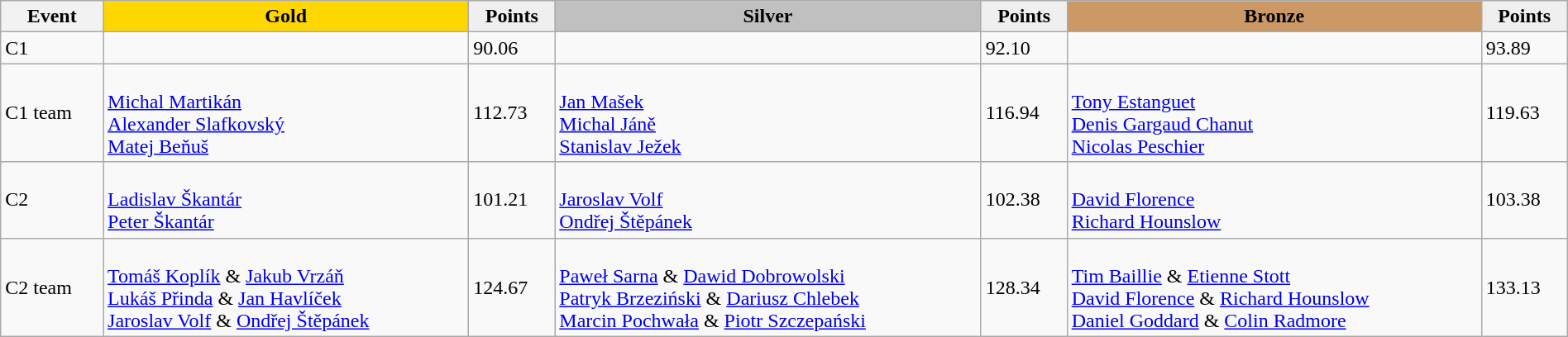<table class="wikitable" width=100%>
<tr>
<th>Event</th>
<td align=center bgcolor="gold"><strong>Gold</strong></td>
<td align=center bgcolor="EFEFEF"><strong>Points</strong></td>
<td align=center bgcolor="silver"><strong>Silver</strong></td>
<td align=center bgcolor="EFEFEF"><strong>Points</strong></td>
<td align=center bgcolor="CC9966"><strong>Bronze</strong></td>
<td align=center bgcolor="EFEFEF"><strong>Points</strong></td>
</tr>
<tr>
<td>C1</td>
<td></td>
<td>90.06</td>
<td></td>
<td>92.10</td>
<td></td>
<td>93.89</td>
</tr>
<tr>
<td>C1 team</td>
<td><br><a href='#'>Michal Martikán</a><br><a href='#'>Alexander Slafkovský</a><br><a href='#'>Matej Beňuš</a></td>
<td>112.73</td>
<td><br><a href='#'>Jan Mašek</a><br><a href='#'>Michal Jáně</a><br><a href='#'>Stanislav Ježek</a></td>
<td>116.94</td>
<td><br><a href='#'>Tony Estanguet</a><br><a href='#'>Denis Gargaud Chanut</a><br><a href='#'>Nicolas Peschier</a></td>
<td>119.63</td>
</tr>
<tr>
<td>C2</td>
<td><br><a href='#'>Ladislav Škantár</a><br><a href='#'>Peter Škantár</a></td>
<td>101.21</td>
<td><br><a href='#'>Jaroslav Volf</a><br><a href='#'>Ondřej Štěpánek</a></td>
<td>102.38</td>
<td><br><a href='#'>David Florence</a><br><a href='#'>Richard Hounslow</a></td>
<td>103.38</td>
</tr>
<tr>
<td>C2 team</td>
<td><br><a href='#'>Tomáš Koplík</a> & <a href='#'>Jakub Vrzáň</a><br><a href='#'>Lukáš Přinda</a> & <a href='#'>Jan Havlíček</a><br><a href='#'>Jaroslav Volf</a> & <a href='#'>Ondřej Štěpánek</a></td>
<td>124.67</td>
<td><br><a href='#'>Paweł Sarna</a> & <a href='#'>Dawid Dobrowolski</a><br><a href='#'>Patryk Brzeziński</a> & <a href='#'>Dariusz Chlebek</a><br><a href='#'>Marcin Pochwała</a> & <a href='#'>Piotr Szczepański</a></td>
<td>128.34</td>
<td><br><a href='#'>Tim Baillie</a> & <a href='#'>Etienne Stott</a><br><a href='#'>David Florence</a> & <a href='#'>Richard Hounslow</a><br><a href='#'>Daniel Goddard</a> & <a href='#'>Colin Radmore</a></td>
<td>133.13</td>
</tr>
</table>
